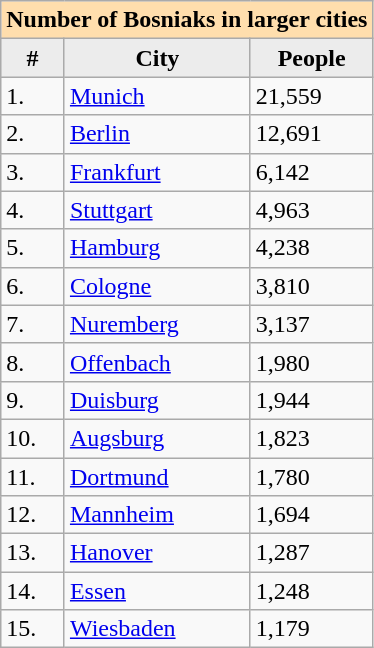<table class="wikitable">
<tr>
<td colspan="10"  style="text-align:center; background:#ffdead;"><strong>Number of Bosniaks in larger cities </strong></td>
</tr>
<tr style="background:#ddd;">
<th style="background:#ececec;">#</th>
<th style="background:#ececec;">City</th>
<th style="background:#ececec;">People</th>
</tr>
<tr style="text-align:left;">
<td>1.</td>
<td><a href='#'>Munich</a></td>
<td>21,559</td>
</tr>
<tr style="text-align:left;">
<td>2.</td>
<td><a href='#'>Berlin</a></td>
<td>12,691</td>
</tr>
<tr style="text-align:left;">
<td>3.</td>
<td><a href='#'>Frankfurt</a></td>
<td>6,142</td>
</tr>
<tr style="text-align:left;">
<td>4.</td>
<td><a href='#'>Stuttgart</a></td>
<td>4,963</td>
</tr>
<tr style="text-align:left;">
<td>5.</td>
<td><a href='#'>Hamburg</a></td>
<td>4,238</td>
</tr>
<tr style="text-align:left;">
<td>6.</td>
<td><a href='#'>Cologne</a></td>
<td>3,810</td>
</tr>
<tr style="text-align:left;">
<td>7.</td>
<td><a href='#'>Nuremberg</a></td>
<td>3,137</td>
</tr>
<tr style="text-align:left;">
<td>8.</td>
<td><a href='#'>Offenbach</a></td>
<td>1,980</td>
</tr>
<tr style="text-align:left;">
<td>9.</td>
<td><a href='#'>Duisburg</a></td>
<td>1,944</td>
</tr>
<tr style="text-align:left;">
<td>10.</td>
<td><a href='#'>Augsburg</a></td>
<td>1,823</td>
</tr>
<tr style="text-align:left;">
<td>11.</td>
<td><a href='#'>Dortmund</a></td>
<td>1,780</td>
</tr>
<tr style="text-align:left;">
<td>12.</td>
<td><a href='#'>Mannheim</a></td>
<td>1,694</td>
</tr>
<tr style="text-align:left;">
<td>13.</td>
<td><a href='#'>Hanover</a></td>
<td>1,287</td>
</tr>
<tr style="text-align:left;">
<td>14.</td>
<td><a href='#'>Essen</a></td>
<td>1,248</td>
</tr>
<tr style="text-align:left;">
<td>15.</td>
<td><a href='#'>Wiesbaden</a></td>
<td>1,179</td>
</tr>
</table>
